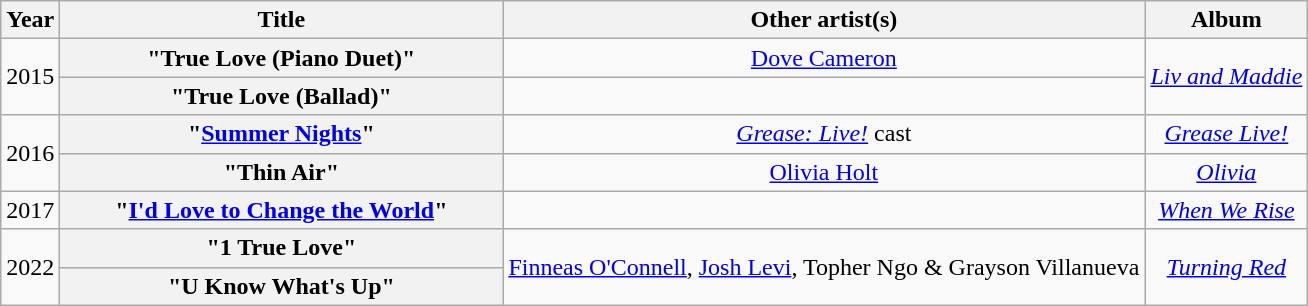<table class="wikitable plainrowheaders" style="text-align:center;">
<tr>
<th scope="col">Year</th>
<th scope="col" style="width:18em;">Title</th>
<th scope="col">Other artist(s)</th>
<th scope="col">Album</th>
</tr>
<tr>
<td rowspan="2">2015</td>
<th scope="row">"True Love (Piano Duet)"</th>
<td><a href='#'>Dove Cameron</a></td>
<td rowspan="2"><em><a href='#'>Liv and Maddie</a></em></td>
</tr>
<tr>
<th scope="row">"True Love (Ballad)"</th>
<td></td>
</tr>
<tr>
<td rowspan="2">2016</td>
<th scope="row">"<a href='#'>Summer Nights</a>"</th>
<td><em><a href='#'>Grease: Live!</a></em> cast</td>
<td><em><a href='#'>Grease Live!</a></em></td>
</tr>
<tr>
<th scope="row">"Thin Air"</th>
<td><a href='#'>Olivia Holt</a></td>
<td><em><a href='#'>Olivia</a></em></td>
</tr>
<tr>
<td>2017</td>
<th scope="row">"<a href='#'>I'd Love to Change the World</a>"</th>
<td></td>
<td><em><a href='#'>When We Rise</a></em></td>
</tr>
<tr>
<td rowspan="2">2022</td>
<th scope="row">"1 True Love"</th>
<td rowspan="2"><a href='#'>Finneas O'Connell</a>, <a href='#'>Josh Levi</a>, Topher Ngo & Grayson Villanueva</td>
<td rowspan="2"><em><a href='#'>Turning Red</a></em></td>
</tr>
<tr>
<th scope="row">"U Know What's Up"</th>
</tr>
</table>
